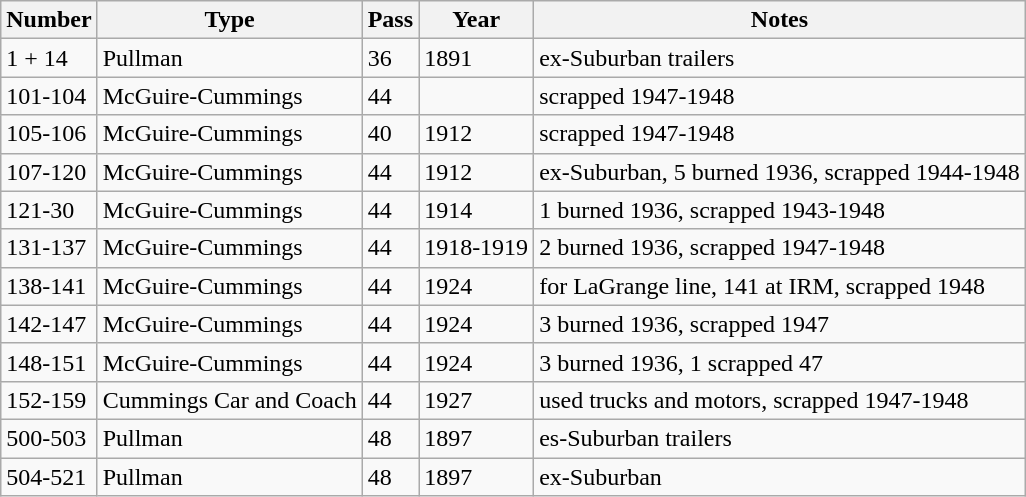<table class="wikitable">
<tr>
<th>Number</th>
<th>Type</th>
<th>Pass</th>
<th>Year</th>
<th>Notes</th>
</tr>
<tr>
<td>1 + 14</td>
<td>Pullman</td>
<td>36</td>
<td>1891</td>
<td>ex-Suburban trailers</td>
</tr>
<tr>
<td>101-104</td>
<td>McGuire-Cummings</td>
<td>44</td>
<td></td>
<td>scrapped 1947-1948</td>
</tr>
<tr>
<td>105-106</td>
<td>McGuire-Cummings</td>
<td>40</td>
<td>1912</td>
<td>scrapped 1947-1948</td>
</tr>
<tr>
<td>107-120</td>
<td>McGuire-Cummings</td>
<td>44</td>
<td>1912</td>
<td>ex-Suburban, 5 burned 1936, scrapped 1944-1948</td>
</tr>
<tr>
<td>121-30</td>
<td>McGuire-Cummings</td>
<td>44</td>
<td>1914</td>
<td>1 burned 1936, scrapped 1943-1948</td>
</tr>
<tr>
<td>131-137</td>
<td>McGuire-Cummings</td>
<td>44</td>
<td>1918-1919</td>
<td>2 burned 1936, scrapped 1947-1948</td>
</tr>
<tr>
<td>138-141</td>
<td>McGuire-Cummings</td>
<td>44</td>
<td>1924</td>
<td>for LaGrange line, 141 at IRM, scrapped 1948</td>
</tr>
<tr>
<td>142-147</td>
<td>McGuire-Cummings</td>
<td>44</td>
<td>1924</td>
<td>3 burned 1936, scrapped 1947</td>
</tr>
<tr>
<td>148-151</td>
<td>McGuire-Cummings</td>
<td>44</td>
<td>1924</td>
<td>3 burned 1936, 1 scrapped 47</td>
</tr>
<tr>
<td>152-159</td>
<td>Cummings Car and Coach</td>
<td>44</td>
<td>1927</td>
<td>used trucks and motors, scrapped 1947-1948</td>
</tr>
<tr>
<td>500-503</td>
<td>Pullman</td>
<td>48</td>
<td>1897</td>
<td>es-Suburban trailers</td>
</tr>
<tr>
<td>504-521</td>
<td>Pullman</td>
<td>48</td>
<td>1897</td>
<td>ex-Suburban</td>
</tr>
</table>
